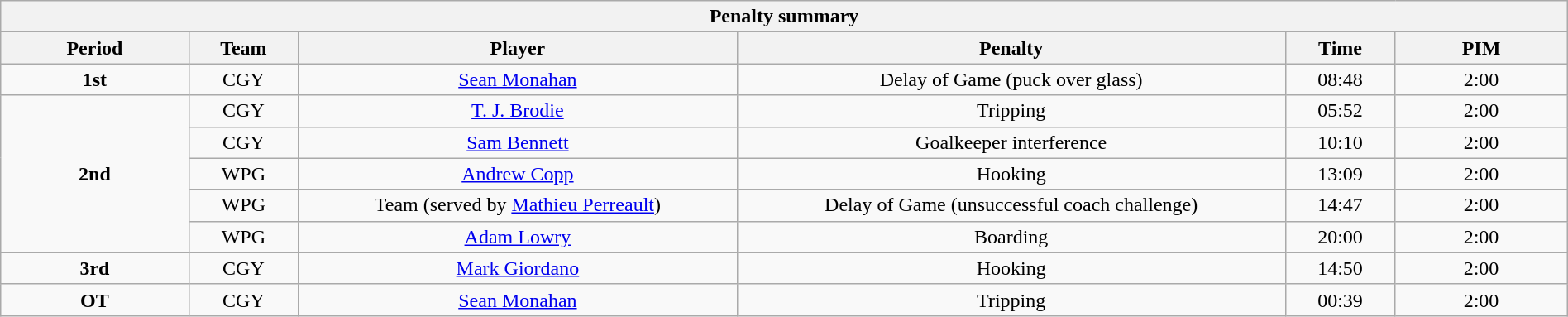<table style="width:100%;" class="wikitable">
<tr>
<th colspan=6>Penalty summary</th>
</tr>
<tr>
<th style="width:12%;">Period</th>
<th style="width:7%;">Team</th>
<th style="width:28%;">Player</th>
<th style="width:35%;">Penalty</th>
<th style="width:7%;">Time</th>
<th style="width:11%;">PIM</th>
</tr>
<tr>
<td style="text-align:center;"><strong>1st</strong></td>
<td align=center>CGY</td>
<td align=center><a href='#'>Sean Monahan</a></td>
<td align=center>Delay of Game (puck over glass)</td>
<td align=center>08:48</td>
<td align=center>2:00</td>
</tr>
<tr>
<td style="text-align:center;" rowspan="5"><strong>2nd</strong></td>
<td align=center>CGY</td>
<td align=center><a href='#'>T. J. Brodie</a></td>
<td align=center>Tripping</td>
<td align=center>05:52</td>
<td align=center>2:00</td>
</tr>
<tr>
<td align=center>CGY</td>
<td align=center><a href='#'>Sam Bennett</a></td>
<td align=center>Goalkeeper interference</td>
<td align=center>10:10</td>
<td align=center>2:00</td>
</tr>
<tr>
<td align=center>WPG</td>
<td align=center><a href='#'>Andrew Copp</a></td>
<td align=center>Hooking</td>
<td align=center>13:09</td>
<td align=center>2:00</td>
</tr>
<tr>
<td align=center>WPG</td>
<td align=center>Team (served by <a href='#'>Mathieu Perreault</a>)</td>
<td align=center>Delay of Game (unsuccessful coach challenge)</td>
<td align=center>14:47</td>
<td align=center>2:00</td>
</tr>
<tr>
<td align=center>WPG</td>
<td align=center><a href='#'>Adam Lowry</a></td>
<td align=center>Boarding</td>
<td align=center>20:00</td>
<td align=center>2:00</td>
</tr>
<tr>
<td style="text-align:center;"><strong>3rd</strong></td>
<td align=center>CGY</td>
<td align=center><a href='#'>Mark Giordano</a></td>
<td align=center>Hooking</td>
<td align=center>14:50</td>
<td align=center>2:00</td>
</tr>
<tr>
<td style="text-align:center;"><strong>OT</strong></td>
<td align=center>CGY</td>
<td align=center><a href='#'>Sean Monahan</a></td>
<td align=center>Tripping</td>
<td align=center>00:39</td>
<td align=center>2:00</td>
</tr>
</table>
